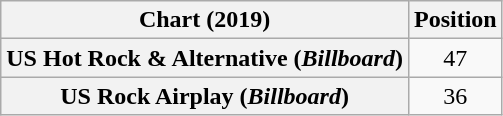<table class="wikitable sortable plainrowheaders" style="text-align:center">
<tr>
<th scope="col">Chart (2019)</th>
<th scope="col">Position</th>
</tr>
<tr>
<th scope="row">US Hot Rock & Alternative (<em>Billboard</em>)</th>
<td>47</td>
</tr>
<tr>
<th scope="row">US Rock Airplay (<em>Billboard</em>)</th>
<td>36</td>
</tr>
</table>
